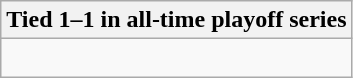<table class="wikitable collapsible collapsed">
<tr>
<th>Tied 1–1 in all-time playoff series</th>
</tr>
<tr>
<td><br>
</td>
</tr>
</table>
